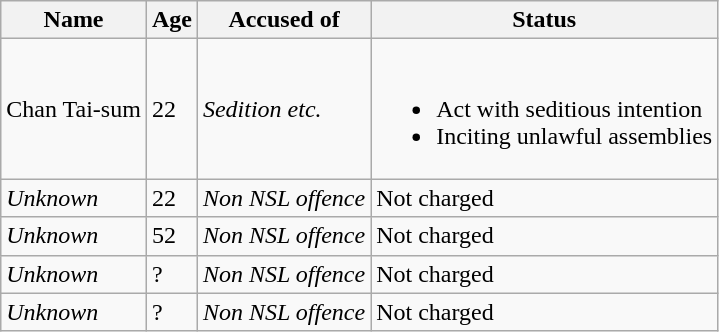<table class="wikitable">
<tr>
<th>Name</th>
<th>Age</th>
<th>Accused of</th>
<th>Status</th>
</tr>
<tr>
<td>Chan Tai-sum</td>
<td>22</td>
<td><em>Sedition etc.</em></td>
<td><br><ul><li>Act with seditious intention</li><li>Inciting unlawful assemblies</li></ul></td>
</tr>
<tr>
<td><em>Unknown</em></td>
<td>22</td>
<td><em>Non NSL offence</em></td>
<td>Not charged</td>
</tr>
<tr>
<td><em>Unknown</em></td>
<td>52</td>
<td><em>Non NSL offence</em></td>
<td>Not charged</td>
</tr>
<tr>
<td><em>Unknown</em></td>
<td>?</td>
<td><em>Non NSL offence</em></td>
<td>Not charged</td>
</tr>
<tr>
<td><em>Unknown</em></td>
<td>?</td>
<td><em>Non NSL offence</em></td>
<td>Not charged</td>
</tr>
</table>
